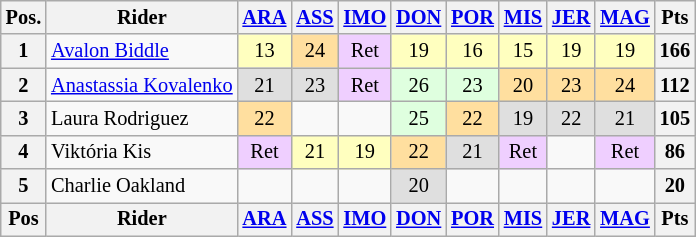<table class="wikitable" style="font-size: 85%; text-align: center">
<tr valign="top">
<th valign="middle">Pos.</th>
<th valign="middle">Rider</th>
<th><a href='#'>ARA</a><br></th>
<th><a href='#'>ASS</a><br></th>
<th><a href='#'>IMO</a><br></th>
<th><a href='#'>DON</a><br></th>
<th><a href='#'>POR</a><br></th>
<th><a href='#'>MIS</a><br></th>
<th><a href='#'>JER</a><br></th>
<th><a href='#'>MAG</a><br></th>
<th valign="middle">Pts</th>
</tr>
<tr>
<th>1</th>
<td align="left"> <a href='#'>Avalon Biddle</a></td>
<td style="background:#ffffbf;">13</td>
<td style="background:#ffdf9f;">24</td>
<td style="background:#efcfff;">Ret</td>
<td style="background:#ffffbf;">19</td>
<td style="background:#ffffbf;">16</td>
<td style="background:#ffffbf;">15</td>
<td style="background:#ffffbf;">19</td>
<td style="background:#ffffbf;">19</td>
<th>166</th>
</tr>
<tr>
<th>2</th>
<td align="left"> <a href='#'>Anastassia Kovalenko</a></td>
<td style="background:#dfdfdf;">21</td>
<td style="background:#dfdfdf;">23</td>
<td style="background:#efcfff;">Ret</td>
<td style="background:#dfffdf;">26</td>
<td style="background:#dfffdf;">23</td>
<td style="background:#ffdf9f;">20</td>
<td style="background:#ffdf9f;">23</td>
<td style="background:#ffdf9f;">24</td>
<th>112</th>
</tr>
<tr>
<th>3</th>
<td align="left"> Laura Rodriguez</td>
<td style="background:#ffdf9f;">22</td>
<td></td>
<td></td>
<td style="background:#dfffdf;">25</td>
<td style="background:#ffdf9f;">22</td>
<td style="background:#dfdfdf;">19</td>
<td style="background:#dfdfdf;">22</td>
<td style="background:#dfdfdf;">21</td>
<th>105</th>
</tr>
<tr>
<th>4</th>
<td align="left"> Viktória Kis</td>
<td style="background:#efcfff;">Ret</td>
<td style="background:#ffffbf;">21</td>
<td style="background:#ffffbf;">19</td>
<td style="background:#ffdf9f;">22</td>
<td style="background:#dfdfdf;">21</td>
<td style="background:#efcfff;">Ret</td>
<td></td>
<td style="background:#efcfff;">Ret</td>
<th>86</th>
</tr>
<tr>
<th>5</th>
<td align="left"> Charlie Oakland</td>
<td></td>
<td></td>
<td></td>
<td style="background:#dfdfdf;">20</td>
<td></td>
<td></td>
<td></td>
<td></td>
<th>20</th>
</tr>
<tr valign="top">
<th valign="middle">Pos</th>
<th valign="middle">Rider</th>
<th><a href='#'>ARA</a><br></th>
<th><a href='#'>ASS</a><br></th>
<th><a href='#'>IMO</a><br></th>
<th><a href='#'>DON</a><br></th>
<th><a href='#'>POR</a><br></th>
<th><a href='#'>MIS</a><br></th>
<th><a href='#'>JER</a><br></th>
<th><a href='#'>MAG</a><br></th>
<th valign="middle">Pts</th>
</tr>
</table>
